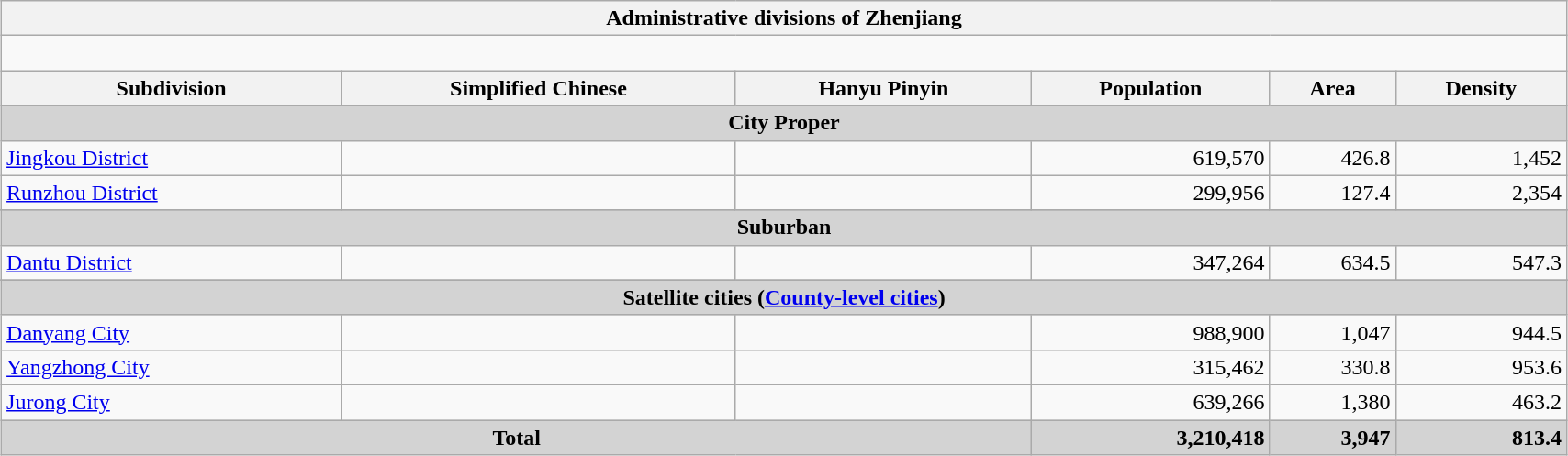<table class="wikitable sortable collapsible" style="margin:1em auto 1em auto; width:90%; text-align:center;">
<tr>
<th colspan="6">Administrative divisions of Zhenjiang</th>
</tr>
<tr>
<td colspan="6"><div><br> 






</div></td>
</tr>
<tr>
<th align=left>Subdivision</th>
<th align=left>Simplified Chinese</th>
<th align=left>Hanyu Pinyin</th>
<th align=left>Population </th>
<th align=left>Area </th>
<th align=left>Density </th>
</tr>
<tr style="background:#d3d3d3;">
<td colspan="6"><strong>City Proper</strong></td>
</tr>
<tr>
<td align=left><a href='#'>Jingkou District</a></td>
<td align=left></td>
<td align=right></td>
<td align=right>619,570</td>
<td align=right>426.8</td>
<td align=right>1,452</td>
</tr>
<tr>
<td align=left><a href='#'>Runzhou District</a></td>
<td align=left></td>
<td align=right></td>
<td align=right>299,956</td>
<td align=right>127.4</td>
<td align=right>2,354</td>
</tr>
<tr>
</tr>
<tr style="background:#d3d3d3;">
<td colspan="6"  style="text-align:center; "><strong>Suburban</strong></td>
</tr>
<tr>
<td align=left><a href='#'>Dantu District</a></td>
<td align=left></td>
<td align=right></td>
<td align=right>347,264</td>
<td align=right>634.5</td>
<td align=right>547.3</td>
</tr>
<tr>
</tr>
<tr style="background:#d3d3d3;">
<td colspan="6"  style="text-align:center; "><strong>Satellite cities (<a href='#'>County-level cities</a>)</strong></td>
</tr>
<tr>
<td align=left><a href='#'>Danyang City</a></td>
<td align=left></td>
<td align=right></td>
<td align=right>988,900</td>
<td align=right>1,047</td>
<td align=right>944.5</td>
</tr>
<tr>
<td align=left><a href='#'>Yangzhong City</a></td>
<td align=left></td>
<td align=right></td>
<td align=right>315,462</td>
<td align=right>330.8</td>
<td align=right>953.6</td>
</tr>
<tr>
<td align=left><a href='#'>Jurong City</a></td>
<td align=left></td>
<td align=right></td>
<td align=right>639,266</td>
<td align=right>1,380</td>
<td align=right>463.2</td>
</tr>
<tr style="background:#d3d3d3;">
<td colspan=3 style="text-align:center; "><strong>Total</strong></td>
<td align=right><strong>3,210,418</strong></td>
<td align=right><strong>3,947</strong></td>
<td align=right><strong>813.4</strong></td>
</tr>
</table>
